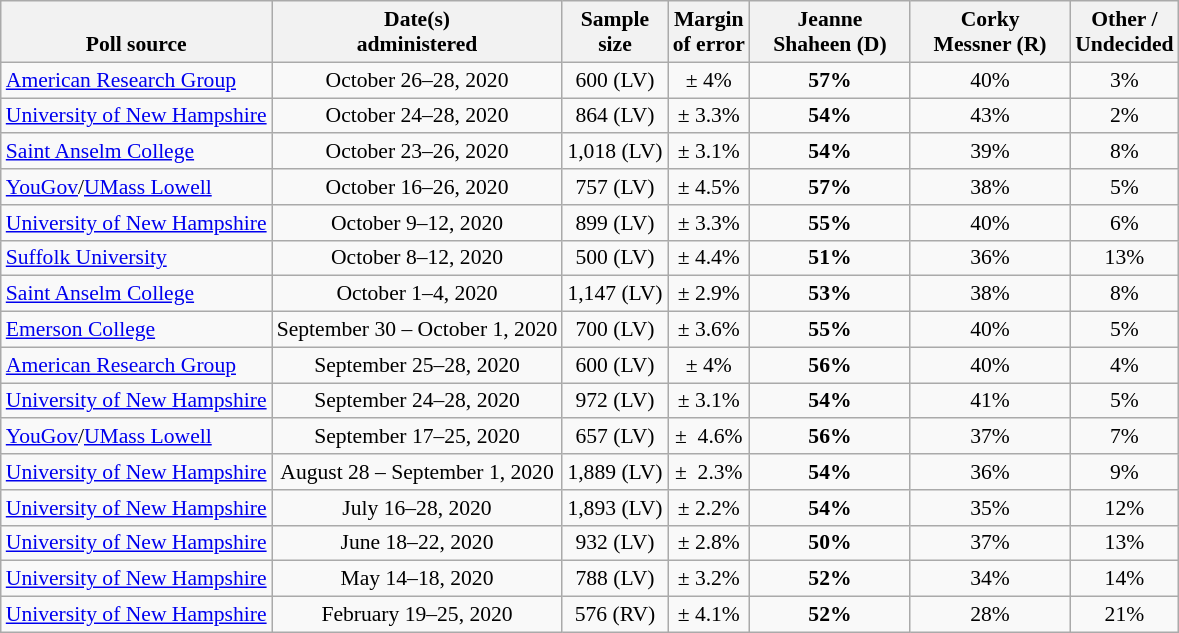<table class="wikitable" style="font-size:90%;text-align:center;">
<tr valign=bottom>
<th>Poll source</th>
<th>Date(s)<br>administered</th>
<th>Sample<br>size</th>
<th>Margin<br>of error</th>
<th style="width:100px;">Jeanne<br>Shaheen (D)</th>
<th style="width:100px;">Corky<br>Messner (R)</th>
<th>Other /<br>Undecided</th>
</tr>
<tr>
<td style="text-align:left;"><a href='#'>American Research Group</a></td>
<td>October 26–28, 2020</td>
<td>600 (LV)</td>
<td>± 4%</td>
<td><strong>57%</strong></td>
<td>40%</td>
<td>3%</td>
</tr>
<tr>
<td style="text-align:left;"><a href='#'>University of New Hampshire</a></td>
<td>October 24–28, 2020</td>
<td>864 (LV)</td>
<td>± 3.3%</td>
<td><strong>54%</strong></td>
<td>43%</td>
<td>2%</td>
</tr>
<tr>
<td style="text-align:left;"><a href='#'>Saint Anselm College</a></td>
<td>October 23–26, 2020</td>
<td>1,018 (LV)</td>
<td>± 3.1%</td>
<td><strong>54%</strong></td>
<td>39%</td>
<td>8%</td>
</tr>
<tr>
<td style="text-align:left;"><a href='#'>YouGov</a>/<a href='#'>UMass Lowell</a></td>
<td>October 16–26, 2020</td>
<td>757 (LV)</td>
<td>± 4.5%</td>
<td><strong>57%</strong></td>
<td>38%</td>
<td>5%</td>
</tr>
<tr>
<td style="text-align:left;"><a href='#'>University of New Hampshire</a></td>
<td>October 9–12, 2020</td>
<td>899 (LV)</td>
<td>± 3.3%</td>
<td><strong>55%</strong></td>
<td>40%</td>
<td>6%</td>
</tr>
<tr>
<td style="text-align:left;"><a href='#'>Suffolk University</a></td>
<td>October 8–12, 2020</td>
<td>500 (LV)</td>
<td>± 4.4%</td>
<td><strong>51%</strong></td>
<td>36%</td>
<td>13%</td>
</tr>
<tr>
<td style="text-align:left;"><a href='#'>Saint Anselm College</a></td>
<td>October 1–4, 2020</td>
<td>1,147 (LV)</td>
<td>± 2.9%</td>
<td><strong>53%</strong></td>
<td>38%</td>
<td>8%</td>
</tr>
<tr>
<td style="text-align:left;"><a href='#'>Emerson College</a></td>
<td>September 30 – October 1, 2020</td>
<td>700 (LV)</td>
<td>± 3.6%</td>
<td><strong>55%</strong></td>
<td>40%</td>
<td>5%</td>
</tr>
<tr>
<td style="text-align:left;"><a href='#'>American Research Group</a></td>
<td>September 25–28, 2020</td>
<td>600 (LV)</td>
<td>± 4%</td>
<td><strong>56%</strong></td>
<td>40%</td>
<td>4%</td>
</tr>
<tr>
<td style="text-align:left;"><a href='#'>University of New Hampshire</a></td>
<td>September 24–28, 2020</td>
<td>972 (LV)</td>
<td>± 3.1%</td>
<td><strong>54%</strong></td>
<td>41%</td>
<td>5%</td>
</tr>
<tr>
<td style="text-align:left;"><a href='#'>YouGov</a>/<a href='#'>UMass Lowell</a></td>
<td>September 17–25, 2020</td>
<td>657 (LV)</td>
<td>±  4.6%</td>
<td><strong>56%</strong></td>
<td>37%</td>
<td>7%</td>
</tr>
<tr>
<td style="text-align:left;"><a href='#'>University of New Hampshire</a></td>
<td>August 28 – September 1, 2020</td>
<td>1,889 (LV)</td>
<td>±  2.3%</td>
<td><strong>54%</strong></td>
<td>36%</td>
<td>9%</td>
</tr>
<tr>
<td style="text-align:left;"><a href='#'>University of New Hampshire</a></td>
<td>July 16–28, 2020</td>
<td>1,893 (LV)</td>
<td>± 2.2%</td>
<td><strong>54%</strong></td>
<td>35%</td>
<td>12%</td>
</tr>
<tr>
<td style="text-align:left;"><a href='#'>University of New Hampshire</a></td>
<td>June 18–22, 2020</td>
<td>932 (LV)</td>
<td>± 2.8%</td>
<td><strong>50%</strong></td>
<td>37%</td>
<td>13%</td>
</tr>
<tr>
<td style="text-align:left;"><a href='#'>University of New Hampshire</a></td>
<td>May 14–18, 2020</td>
<td>788 (LV)</td>
<td>± 3.2%</td>
<td><strong>52%</strong></td>
<td>34%</td>
<td>14%</td>
</tr>
<tr>
<td style="text-align:left;"><a href='#'>University of New Hampshire</a></td>
<td>February 19–25, 2020</td>
<td>576 (RV)</td>
<td>± 4.1%</td>
<td><strong>52%</strong></td>
<td>28%</td>
<td>21%</td>
</tr>
</table>
